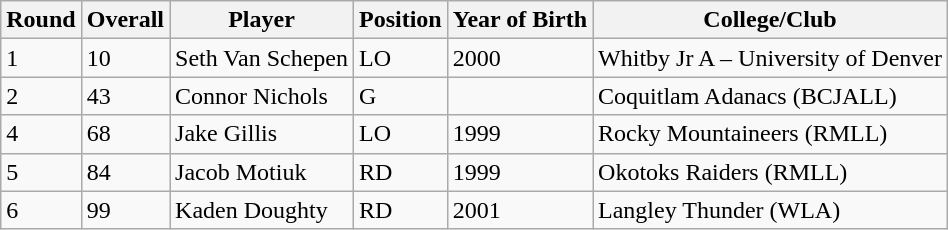<table class="wikitable">
<tr>
<th>Round</th>
<th>Overall</th>
<th>Player</th>
<th>Position</th>
<th>Year of Birth</th>
<th>College/Club</th>
</tr>
<tr>
<td>1</td>
<td>10</td>
<td>Seth Van Schepen</td>
<td>LO</td>
<td>2000</td>
<td>Whitby Jr A – University of Denver</td>
</tr>
<tr>
<td>2</td>
<td>43</td>
<td>Connor Nichols</td>
<td>G</td>
<td></td>
<td>Coquitlam Adanacs (BCJALL)</td>
</tr>
<tr>
<td>4</td>
<td>68</td>
<td>Jake Gillis</td>
<td>LO</td>
<td>1999</td>
<td>Rocky Mountaineers (RMLL)</td>
</tr>
<tr>
<td>5</td>
<td>84</td>
<td>Jacob Motiuk</td>
<td>RD</td>
<td>1999</td>
<td>Okotoks Raiders (RMLL)</td>
</tr>
<tr>
<td>6</td>
<td>99</td>
<td>Kaden Doughty</td>
<td>RD</td>
<td>2001</td>
<td>Langley Thunder (WLA)</td>
</tr>
</table>
